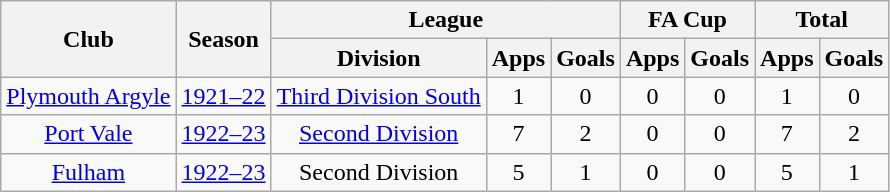<table class="wikitable" style="text-align: center;">
<tr>
<th rowspan="2">Club</th>
<th rowspan="2">Season</th>
<th colspan="3">League</th>
<th colspan="2">FA Cup</th>
<th colspan="2">Total</th>
</tr>
<tr>
<th>Division</th>
<th>Apps</th>
<th>Goals</th>
<th>Apps</th>
<th>Goals</th>
<th>Apps</th>
<th>Goals</th>
</tr>
<tr>
<td><a href='#'>Plymouth Argyle</a></td>
<td><a href='#'>1921–22</a></td>
<td><a href='#'>Third Division South</a></td>
<td>1</td>
<td>0</td>
<td>0</td>
<td>0</td>
<td>1</td>
<td>0</td>
</tr>
<tr>
<td><a href='#'>Port Vale</a></td>
<td><a href='#'>1922–23</a></td>
<td><a href='#'>Second Division</a></td>
<td>7</td>
<td>2</td>
<td>0</td>
<td>0</td>
<td>7</td>
<td>2</td>
</tr>
<tr>
<td><a href='#'>Fulham</a></td>
<td><a href='#'>1922–23</a></td>
<td>Second Division</td>
<td>5</td>
<td>1</td>
<td>0</td>
<td>0</td>
<td>5</td>
<td>1</td>
</tr>
</table>
